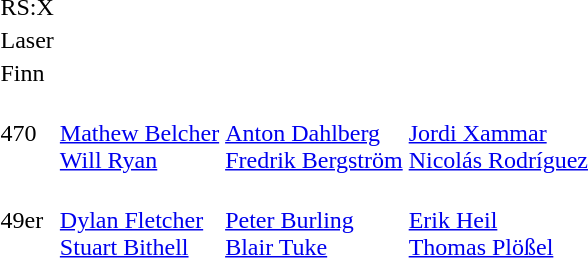<table>
<tr>
<td>RS:X<br></td>
<td></td>
<td></td>
<td></td>
</tr>
<tr>
<td>Laser<br></td>
<td></td>
<td></td>
<td></td>
</tr>
<tr>
<td>Finn<br></td>
<td></td>
<td></td>
<td></td>
</tr>
<tr>
<td>470<br></td>
<td><br><a href='#'>Mathew Belcher</a><br><a href='#'>Will Ryan</a></td>
<td><br><a href='#'>Anton Dahlberg</a><br><a href='#'>Fredrik Bergström</a></td>
<td><br><a href='#'>Jordi Xammar</a><br><a href='#'>Nicolás Rodríguez</a></td>
</tr>
<tr>
<td>49er<br></td>
<td><br><a href='#'>Dylan Fletcher</a><br><a href='#'>Stuart Bithell</a></td>
<td><br><a href='#'>Peter Burling</a><br><a href='#'>Blair Tuke</a></td>
<td><br><a href='#'>Erik Heil</a><br><a href='#'>Thomas Plößel</a></td>
</tr>
</table>
